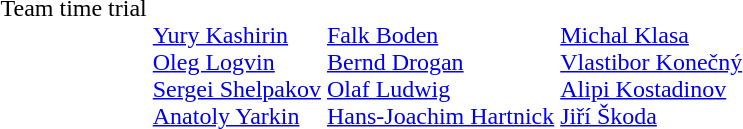<table>
<tr>
<td><br></td>
<td></td>
<td></td>
<td></td>
</tr>
<tr valign="top">
<td>Team time trial<br></td>
<td><br><a href='#'>Yury Kashirin</a><br><a href='#'>Oleg Logvin</a><br><a href='#'>Sergei Shelpakov</a><br><a href='#'>Anatoly Yarkin</a></td>
<td><br><a href='#'>Falk Boden</a><br><a href='#'>Bernd Drogan</a><br><a href='#'>Olaf Ludwig</a><br><a href='#'>Hans-Joachim Hartnick</a></td>
<td><br><a href='#'>Michal Klasa</a><br><a href='#'>Vlastibor Konečný</a><br><a href='#'>Alipi Kostadinov</a><br><a href='#'>Jiří Škoda</a></td>
</tr>
</table>
